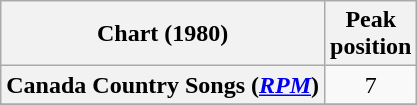<table class="wikitable sortable plainrowheaders" style="text-align:center">
<tr>
<th scope="col">Chart (1980)</th>
<th scope="col">Peak<br> position</th>
</tr>
<tr>
<th scope="row">Canada Country Songs (<em><a href='#'>RPM</a></em>)</th>
<td>7</td>
</tr>
<tr>
</tr>
<tr>
</tr>
</table>
